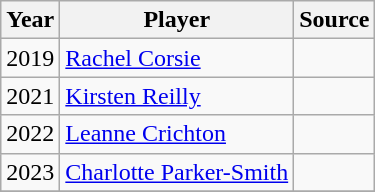<table class="wikitable sortable">
<tr>
<th>Year</th>
<th>Player</th>
<th>Source</th>
</tr>
<tr>
<td>2019</td>
<td><a href='#'>Rachel Corsie</a></td>
<td></td>
</tr>
<tr>
<td>2021</td>
<td><a href='#'>Kirsten Reilly</a></td>
<td></td>
</tr>
<tr>
<td>2022</td>
<td><a href='#'>Leanne Crichton</a></td>
<td></td>
</tr>
<tr>
<td>2023</td>
<td><a href='#'>Charlotte Parker-Smith</a></td>
<td></td>
</tr>
<tr>
</tr>
</table>
